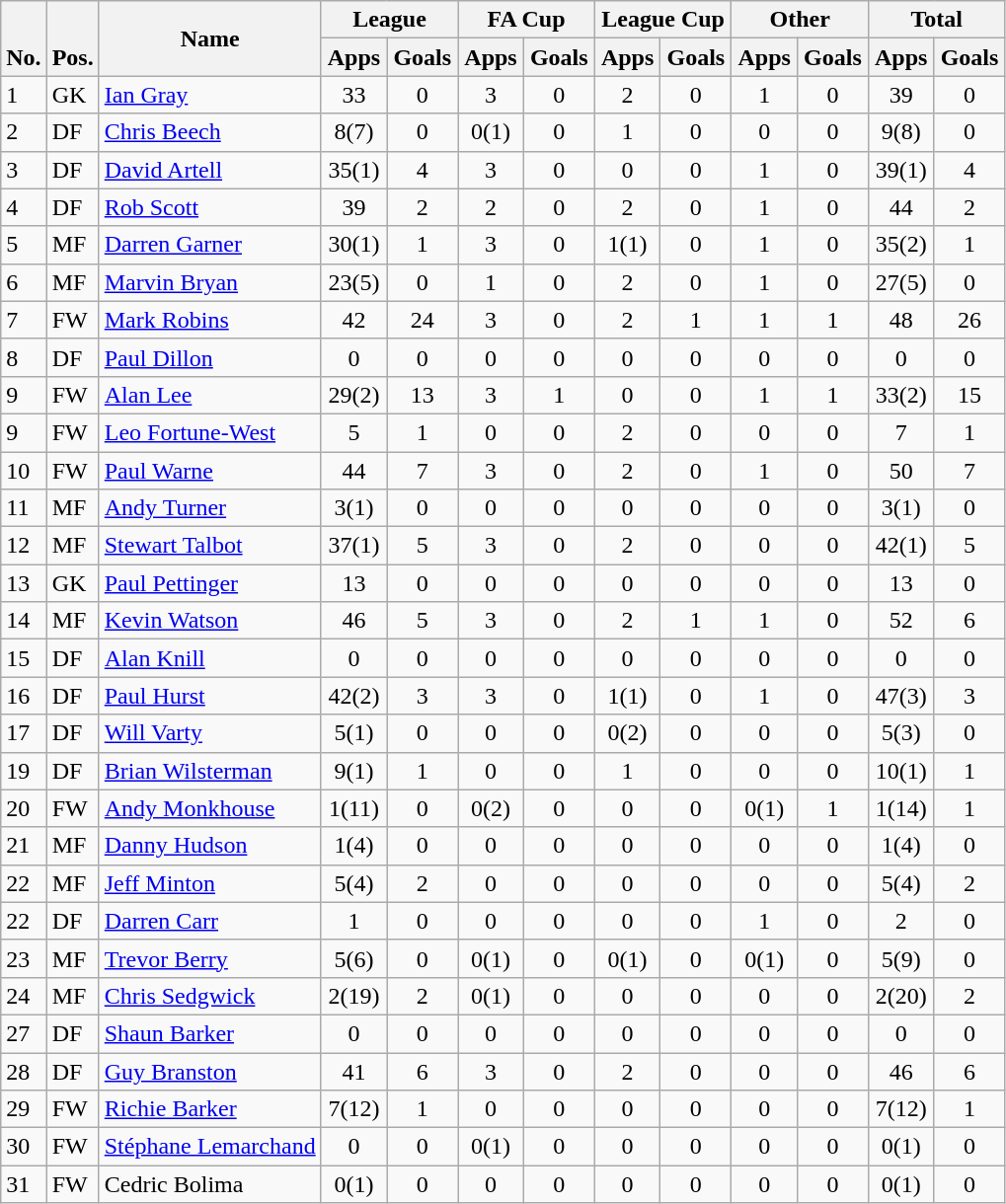<table class="wikitable" style="text-align:center">
<tr>
<th rowspan="2" valign="bottom">No.</th>
<th rowspan="2" valign="bottom">Pos.</th>
<th rowspan="2">Name</th>
<th colspan="2" width="85">League</th>
<th colspan="2" width="85">FA Cup</th>
<th colspan="2" width="85">League Cup</th>
<th colspan="2" width="85">Other</th>
<th colspan="2" width="85">Total</th>
</tr>
<tr>
<th>Apps</th>
<th>Goals</th>
<th>Apps</th>
<th>Goals</th>
<th>Apps</th>
<th>Goals</th>
<th>Apps</th>
<th>Goals</th>
<th>Apps</th>
<th>Goals</th>
</tr>
<tr>
<td align="left">1</td>
<td align="left">GK</td>
<td align="left"> <a href='#'>Ian Gray</a></td>
<td>33</td>
<td>0</td>
<td>3</td>
<td>0</td>
<td>2</td>
<td>0</td>
<td>1</td>
<td>0</td>
<td>39</td>
<td>0</td>
</tr>
<tr>
<td align="left">2</td>
<td align="left">DF</td>
<td align="left"> <a href='#'>Chris Beech</a></td>
<td>8(7)</td>
<td>0</td>
<td>0(1)</td>
<td>0</td>
<td>1</td>
<td>0</td>
<td>0</td>
<td>0</td>
<td>9(8)</td>
<td>0</td>
</tr>
<tr>
<td align="left">3</td>
<td align="left">DF</td>
<td align="left"> <a href='#'>David Artell</a></td>
<td>35(1)</td>
<td>4</td>
<td>3</td>
<td>0</td>
<td>0</td>
<td>0</td>
<td>1</td>
<td>0</td>
<td>39(1)</td>
<td>4</td>
</tr>
<tr>
<td align="left">4</td>
<td align="left">DF</td>
<td align="left"> <a href='#'>Rob Scott</a></td>
<td>39</td>
<td>2</td>
<td>2</td>
<td>0</td>
<td>2</td>
<td>0</td>
<td>1</td>
<td>0</td>
<td>44</td>
<td>2</td>
</tr>
<tr>
<td align="left">5</td>
<td align="left">MF</td>
<td align="left"> <a href='#'>Darren Garner</a></td>
<td>30(1)</td>
<td>1</td>
<td>3</td>
<td>0</td>
<td>1(1)</td>
<td>0</td>
<td>1</td>
<td>0</td>
<td>35(2)</td>
<td>1</td>
</tr>
<tr>
<td align="left">6</td>
<td align="left">MF</td>
<td align="left"> <a href='#'>Marvin Bryan</a></td>
<td>23(5)</td>
<td>0</td>
<td>1</td>
<td>0</td>
<td>2</td>
<td>0</td>
<td>1</td>
<td>0</td>
<td>27(5)</td>
<td>0</td>
</tr>
<tr>
<td align="left">7</td>
<td align="left">FW</td>
<td align="left"> <a href='#'>Mark Robins</a></td>
<td>42</td>
<td>24</td>
<td>3</td>
<td>0</td>
<td>2</td>
<td>1</td>
<td>1</td>
<td>1</td>
<td>48</td>
<td>26</td>
</tr>
<tr>
<td align="left">8</td>
<td align="left">DF</td>
<td align="left"> <a href='#'>Paul Dillon</a></td>
<td>0</td>
<td>0</td>
<td>0</td>
<td>0</td>
<td>0</td>
<td>0</td>
<td>0</td>
<td>0</td>
<td>0</td>
<td>0</td>
</tr>
<tr>
<td align="left">9</td>
<td align="left">FW</td>
<td align="left"> <a href='#'>Alan Lee</a></td>
<td>29(2)</td>
<td>13</td>
<td>3</td>
<td>1</td>
<td>0</td>
<td>0</td>
<td>1</td>
<td>1</td>
<td>33(2)</td>
<td>15</td>
</tr>
<tr>
<td align="left">9</td>
<td align="left">FW</td>
<td align="left"> <a href='#'>Leo Fortune-West</a></td>
<td>5</td>
<td>1</td>
<td>0</td>
<td>0</td>
<td>2</td>
<td>0</td>
<td>0</td>
<td>0</td>
<td>7</td>
<td>1</td>
</tr>
<tr>
<td align="left">10</td>
<td align="left">FW</td>
<td align="left"> <a href='#'>Paul Warne</a></td>
<td>44</td>
<td>7</td>
<td>3</td>
<td>0</td>
<td>2</td>
<td>0</td>
<td>1</td>
<td>0</td>
<td>50</td>
<td>7</td>
</tr>
<tr>
<td align="left">11</td>
<td align="left">MF</td>
<td align="left"> <a href='#'>Andy Turner</a></td>
<td>3(1)</td>
<td>0</td>
<td>0</td>
<td>0</td>
<td>0</td>
<td>0</td>
<td>0</td>
<td>0</td>
<td>3(1)</td>
<td>0</td>
</tr>
<tr>
<td align="left">12</td>
<td align="left">MF</td>
<td align="left"> <a href='#'>Stewart Talbot</a></td>
<td>37(1)</td>
<td>5</td>
<td>3</td>
<td>0</td>
<td>2</td>
<td>0</td>
<td>0</td>
<td>0</td>
<td>42(1)</td>
<td>5</td>
</tr>
<tr>
<td align="left">13</td>
<td align="left">GK</td>
<td align="left"> <a href='#'>Paul Pettinger</a></td>
<td>13</td>
<td>0</td>
<td>0</td>
<td>0</td>
<td>0</td>
<td>0</td>
<td>0</td>
<td>0</td>
<td>13</td>
<td>0</td>
</tr>
<tr>
<td align="left">14</td>
<td align="left">MF</td>
<td align="left"> <a href='#'>Kevin Watson</a></td>
<td>46</td>
<td>5</td>
<td>3</td>
<td>0</td>
<td>2</td>
<td>1</td>
<td>1</td>
<td>0</td>
<td>52</td>
<td>6</td>
</tr>
<tr>
<td align="left">15</td>
<td align="left">DF</td>
<td align="left"> <a href='#'>Alan Knill</a></td>
<td>0</td>
<td>0</td>
<td>0</td>
<td>0</td>
<td>0</td>
<td>0</td>
<td>0</td>
<td>0</td>
<td>0</td>
<td>0</td>
</tr>
<tr>
<td align="left">16</td>
<td align="left">DF</td>
<td align="left"> <a href='#'>Paul Hurst</a></td>
<td>42(2)</td>
<td>3</td>
<td>3</td>
<td>0</td>
<td>1(1)</td>
<td>0</td>
<td>1</td>
<td>0</td>
<td>47(3)</td>
<td>3</td>
</tr>
<tr>
<td align="left">17</td>
<td align="left">DF</td>
<td align="left"> <a href='#'>Will Varty</a></td>
<td>5(1)</td>
<td>0</td>
<td>0</td>
<td>0</td>
<td>0(2)</td>
<td>0</td>
<td>0</td>
<td>0</td>
<td>5(3)</td>
<td>0</td>
</tr>
<tr>
<td align="left">19</td>
<td align="left">DF</td>
<td align="left"> <a href='#'>Brian Wilsterman</a></td>
<td>9(1)</td>
<td>1</td>
<td>0</td>
<td>0</td>
<td>1</td>
<td>0</td>
<td>0</td>
<td>0</td>
<td>10(1)</td>
<td>1</td>
</tr>
<tr>
<td align="left">20</td>
<td align="left">FW</td>
<td align="left"> <a href='#'>Andy Monkhouse</a></td>
<td>1(11)</td>
<td>0</td>
<td>0(2)</td>
<td>0</td>
<td>0</td>
<td>0</td>
<td>0(1)</td>
<td>1</td>
<td>1(14)</td>
<td>1</td>
</tr>
<tr>
<td align="left">21</td>
<td align="left">MF</td>
<td align="left"> <a href='#'>Danny Hudson</a></td>
<td>1(4)</td>
<td>0</td>
<td>0</td>
<td>0</td>
<td>0</td>
<td>0</td>
<td>0</td>
<td>0</td>
<td>1(4)</td>
<td>0</td>
</tr>
<tr>
<td align="left">22</td>
<td align="left">MF</td>
<td align="left"> <a href='#'>Jeff Minton</a></td>
<td>5(4)</td>
<td>2</td>
<td>0</td>
<td>0</td>
<td>0</td>
<td>0</td>
<td>0</td>
<td>0</td>
<td>5(4)</td>
<td>2</td>
</tr>
<tr>
<td align="left">22</td>
<td align="left">DF</td>
<td align="left"> <a href='#'>Darren Carr</a></td>
<td>1</td>
<td>0</td>
<td>0</td>
<td>0</td>
<td>0</td>
<td>0</td>
<td>1</td>
<td>0</td>
<td>2</td>
<td>0</td>
</tr>
<tr>
<td align="left">23</td>
<td align="left">MF</td>
<td align="left"> <a href='#'>Trevor Berry</a></td>
<td>5(6)</td>
<td>0</td>
<td>0(1)</td>
<td>0</td>
<td>0(1)</td>
<td>0</td>
<td>0(1)</td>
<td>0</td>
<td>5(9)</td>
<td>0</td>
</tr>
<tr>
<td align="left">24</td>
<td align="left">MF</td>
<td align="left"> <a href='#'>Chris Sedgwick</a></td>
<td>2(19)</td>
<td>2</td>
<td>0(1)</td>
<td>0</td>
<td>0</td>
<td>0</td>
<td>0</td>
<td>0</td>
<td>2(20)</td>
<td>2</td>
</tr>
<tr>
<td align="left">27</td>
<td align="left">DF</td>
<td align="left"> <a href='#'>Shaun Barker</a></td>
<td>0</td>
<td>0</td>
<td>0</td>
<td>0</td>
<td>0</td>
<td>0</td>
<td>0</td>
<td>0</td>
<td>0</td>
<td>0</td>
</tr>
<tr>
<td align="left">28</td>
<td align="left">DF</td>
<td align="left"> <a href='#'>Guy Branston</a></td>
<td>41</td>
<td>6</td>
<td>3</td>
<td>0</td>
<td>2</td>
<td>0</td>
<td>0</td>
<td>0</td>
<td>46</td>
<td>6</td>
</tr>
<tr>
<td align="left">29</td>
<td align="left">FW</td>
<td align="left"> <a href='#'>Richie Barker</a></td>
<td>7(12)</td>
<td>1</td>
<td>0</td>
<td>0</td>
<td>0</td>
<td>0</td>
<td>0</td>
<td>0</td>
<td>7(12)</td>
<td>1</td>
</tr>
<tr>
<td align="left">30</td>
<td align="left">FW</td>
<td align="left"> <a href='#'>Stéphane Lemarchand</a></td>
<td>0</td>
<td>0</td>
<td>0(1)</td>
<td>0</td>
<td>0</td>
<td>0</td>
<td>0</td>
<td>0</td>
<td>0(1)</td>
<td>0</td>
</tr>
<tr>
<td align="left">31</td>
<td align="left">FW</td>
<td align="left"> Cedric Bolima</td>
<td>0(1)</td>
<td>0</td>
<td>0</td>
<td>0</td>
<td>0</td>
<td>0</td>
<td>0</td>
<td>0</td>
<td>0(1)</td>
<td>0</td>
</tr>
</table>
